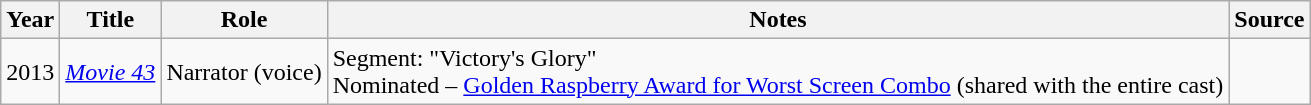<table class="wikitable sortable plainrowheaders">
<tr>
<th>Year</th>
<th>Title</th>
<th>Role</th>
<th class="unsortable">Notes</th>
<th class="unsortable">Source</th>
</tr>
<tr>
<td>2013</td>
<td><em><a href='#'>Movie 43</a></em></td>
<td>Narrator (voice)</td>
<td>Segment: "Victory's Glory"<br>Nominated – <a href='#'>Golden Raspberry Award for Worst Screen Combo</a> (shared with the entire cast)</td>
<td></td>
</tr>
</table>
